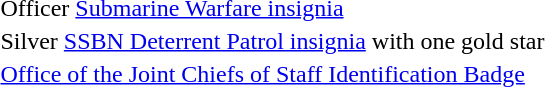<table>
<tr>
<td> Officer <a href='#'>Submarine Warfare insignia</a></td>
</tr>
<tr>
<td><span></span> Silver <a href='#'>SSBN Deterrent Patrol insignia</a> with one gold star</td>
</tr>
<tr>
<td> <a href='#'>Office of the Joint Chiefs of Staff Identification Badge</a></td>
</tr>
</table>
